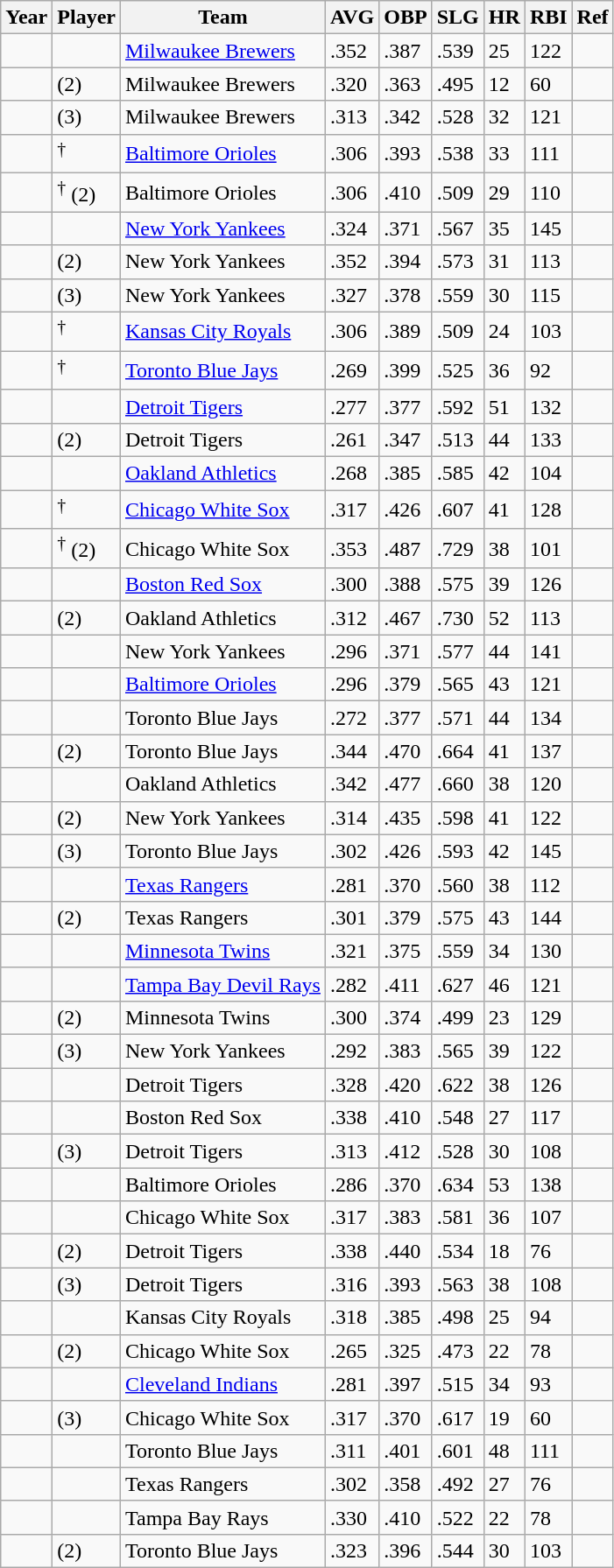<table class="wikitable sortable" border="1">
<tr>
<th>Year</th>
<th>Player</th>
<th>Team</th>
<th>AVG</th>
<th>OBP</th>
<th>SLG</th>
<th>HR</th>
<th>RBI</th>
<th class="unsortable">Ref</th>
</tr>
<tr>
<td></td>
<td></td>
<td><a href='#'>Milwaukee Brewers</a></td>
<td>.352</td>
<td>.387</td>
<td>.539</td>
<td>25</td>
<td>122</td>
<td></td>
</tr>
<tr>
<td></td>
<td> (2)</td>
<td>Milwaukee Brewers</td>
<td>.320</td>
<td>.363</td>
<td>.495</td>
<td>12</td>
<td>60</td>
<td></td>
</tr>
<tr>
<td></td>
<td> (3)</td>
<td>Milwaukee Brewers</td>
<td>.313</td>
<td>.342</td>
<td>.528</td>
<td>32</td>
<td>121</td>
<td></td>
</tr>
<tr>
<td></td>
<td><sup>†</sup></td>
<td><a href='#'>Baltimore Orioles</a></td>
<td>.306</td>
<td>.393</td>
<td>.538</td>
<td>33</td>
<td>111</td>
<td></td>
</tr>
<tr>
<td></td>
<td><sup>†</sup> (2)</td>
<td>Baltimore Orioles</td>
<td>.306</td>
<td>.410</td>
<td>.509</td>
<td>29</td>
<td>110</td>
<td></td>
</tr>
<tr>
<td></td>
<td></td>
<td><a href='#'>New York Yankees</a></td>
<td>.324</td>
<td>.371</td>
<td>.567</td>
<td>35</td>
<td>145</td>
<td></td>
</tr>
<tr>
<td></td>
<td> (2)</td>
<td>New York Yankees</td>
<td>.352</td>
<td>.394</td>
<td>.573</td>
<td>31</td>
<td>113</td>
<td></td>
</tr>
<tr>
<td></td>
<td> (3)</td>
<td>New York Yankees</td>
<td>.327</td>
<td>.378</td>
<td>.559</td>
<td>30</td>
<td>115</td>
<td></td>
</tr>
<tr>
<td></td>
<td><sup>†</sup></td>
<td><a href='#'>Kansas City Royals</a></td>
<td>.306</td>
<td>.389</td>
<td>.509</td>
<td>24</td>
<td>103</td>
<td></td>
</tr>
<tr>
<td></td>
<td><sup>†</sup></td>
<td><a href='#'>Toronto Blue Jays</a></td>
<td>.269</td>
<td>.399</td>
<td>.525</td>
<td>36</td>
<td>92</td>
<td></td>
</tr>
<tr>
<td></td>
<td></td>
<td><a href='#'>Detroit Tigers</a></td>
<td>.277</td>
<td>.377</td>
<td>.592</td>
<td>51</td>
<td>132</td>
<td></td>
</tr>
<tr>
<td></td>
<td> (2)</td>
<td>Detroit Tigers</td>
<td>.261</td>
<td>.347</td>
<td>.513</td>
<td>44</td>
<td>133</td>
<td></td>
</tr>
<tr>
<td></td>
<td></td>
<td><a href='#'>Oakland Athletics</a></td>
<td>.268</td>
<td>.385</td>
<td>.585</td>
<td>42</td>
<td>104</td>
<td></td>
</tr>
<tr>
<td></td>
<td><sup>†</sup></td>
<td><a href='#'>Chicago White Sox</a></td>
<td>.317</td>
<td>.426</td>
<td>.607</td>
<td>41</td>
<td>128</td>
<td></td>
</tr>
<tr>
<td></td>
<td><sup>†</sup> (2)</td>
<td>Chicago White Sox</td>
<td>.353</td>
<td>.487</td>
<td>.729</td>
<td>38</td>
<td>101</td>
<td></td>
</tr>
<tr>
<td></td>
<td></td>
<td><a href='#'>Boston Red Sox</a></td>
<td>.300</td>
<td>.388</td>
<td>.575</td>
<td>39</td>
<td>126</td>
<td></td>
</tr>
<tr>
<td></td>
<td> (2)</td>
<td>Oakland Athletics</td>
<td>.312</td>
<td>.467</td>
<td>.730</td>
<td>52</td>
<td>113</td>
<td></td>
</tr>
<tr>
<td></td>
<td></td>
<td>New York Yankees</td>
<td>.296</td>
<td>.371</td>
<td>.577</td>
<td>44</td>
<td>141</td>
<td></td>
</tr>
<tr>
<td></td>
<td></td>
<td><a href='#'>Baltimore Orioles</a></td>
<td>.296</td>
<td>.379</td>
<td>.565</td>
<td>43</td>
<td>121</td>
<td></td>
</tr>
<tr>
<td></td>
<td></td>
<td>Toronto Blue Jays</td>
<td>.272</td>
<td>.377</td>
<td>.571</td>
<td>44</td>
<td>134</td>
<td></td>
</tr>
<tr>
<td></td>
<td> (2)</td>
<td>Toronto Blue Jays</td>
<td>.344</td>
<td>.470</td>
<td>.664</td>
<td>41</td>
<td>137</td>
<td></td>
</tr>
<tr>
<td></td>
<td></td>
<td>Oakland Athletics</td>
<td>.342</td>
<td>.477</td>
<td>.660</td>
<td>38</td>
<td>120</td>
<td></td>
</tr>
<tr>
<td></td>
<td> (2)</td>
<td>New York Yankees</td>
<td>.314</td>
<td>.435</td>
<td>.598</td>
<td>41</td>
<td>122</td>
<td></td>
</tr>
<tr>
<td></td>
<td> (3)</td>
<td>Toronto Blue Jays</td>
<td>.302</td>
<td>.426</td>
<td>.593</td>
<td>42</td>
<td>145</td>
<td></td>
</tr>
<tr>
<td></td>
<td></td>
<td><a href='#'>Texas Rangers</a></td>
<td>.281</td>
<td>.370</td>
<td>.560</td>
<td>38</td>
<td>112</td>
<td></td>
</tr>
<tr>
<td></td>
<td> (2)</td>
<td>Texas Rangers</td>
<td>.301</td>
<td>.379</td>
<td>.575</td>
<td>43</td>
<td>144</td>
<td></td>
</tr>
<tr>
<td></td>
<td></td>
<td><a href='#'>Minnesota Twins</a></td>
<td>.321</td>
<td>.375</td>
<td>.559</td>
<td>34</td>
<td>130</td>
<td></td>
</tr>
<tr>
<td></td>
<td></td>
<td><a href='#'>Tampa Bay Devil Rays</a></td>
<td>.282</td>
<td>.411</td>
<td>.627</td>
<td>46</td>
<td>121</td>
<td></td>
</tr>
<tr>
<td></td>
<td> (2)</td>
<td>Minnesota Twins</td>
<td>.300</td>
<td>.374</td>
<td>.499</td>
<td>23</td>
<td>129</td>
<td></td>
</tr>
<tr>
<td></td>
<td> (3)</td>
<td>New York Yankees</td>
<td>.292</td>
<td>.383</td>
<td>.565</td>
<td>39</td>
<td>122</td>
<td></td>
</tr>
<tr>
<td></td>
<td></td>
<td>Detroit Tigers</td>
<td>.328</td>
<td>.420</td>
<td>.622</td>
<td>38</td>
<td>126</td>
<td></td>
</tr>
<tr>
<td></td>
<td></td>
<td>Boston Red Sox</td>
<td>.338</td>
<td>.410</td>
<td>.548</td>
<td>27</td>
<td>117</td>
<td></td>
</tr>
<tr>
<td></td>
<td> (3)</td>
<td>Detroit Tigers</td>
<td>.313</td>
<td>.412</td>
<td>.528</td>
<td>30</td>
<td>108</td>
<td></td>
</tr>
<tr>
<td></td>
<td></td>
<td>Baltimore Orioles</td>
<td>.286</td>
<td>.370</td>
<td>.634</td>
<td>53</td>
<td>138</td>
<td></td>
</tr>
<tr>
<td></td>
<td></td>
<td>Chicago White Sox</td>
<td>.317</td>
<td>.383</td>
<td>.581</td>
<td>36</td>
<td>107</td>
<td></td>
</tr>
<tr>
<td></td>
<td> (2)</td>
<td>Detroit Tigers</td>
<td>.338</td>
<td>.440</td>
<td>.534</td>
<td>18</td>
<td>76</td>
<td></td>
</tr>
<tr>
<td></td>
<td> (3)</td>
<td>Detroit Tigers</td>
<td>.316</td>
<td>.393</td>
<td>.563</td>
<td>38</td>
<td>108</td>
<td></td>
</tr>
<tr>
<td></td>
<td></td>
<td>Kansas City Royals</td>
<td>.318</td>
<td>.385</td>
<td>.498</td>
<td>25</td>
<td>94</td>
<td></td>
</tr>
<tr>
<td></td>
<td> (2)</td>
<td>Chicago White Sox</td>
<td>.265</td>
<td>.325</td>
<td>.473</td>
<td>22</td>
<td>78</td>
<td></td>
</tr>
<tr>
<td></td>
<td></td>
<td><a href='#'>Cleveland Indians</a></td>
<td>.281</td>
<td>.397</td>
<td>.515</td>
<td>34</td>
<td>93</td>
<td></td>
</tr>
<tr>
<td></td>
<td> (3)</td>
<td>Chicago White Sox</td>
<td>.317</td>
<td>.370</td>
<td>.617</td>
<td>19</td>
<td>60</td>
<td></td>
</tr>
<tr>
<td></td>
<td></td>
<td>Toronto Blue Jays</td>
<td>.311</td>
<td>.401</td>
<td>.601</td>
<td>48</td>
<td>111</td>
<td></td>
</tr>
<tr>
<td></td>
<td></td>
<td>Texas Rangers</td>
<td>.302</td>
<td>.358</td>
<td>.492</td>
<td>27</td>
<td>76</td>
<td></td>
</tr>
<tr>
<td></td>
<td></td>
<td>Tampa Bay Rays</td>
<td>.330</td>
<td>.410</td>
<td>.522</td>
<td>22</td>
<td>78</td>
<td></td>
</tr>
<tr>
<td></td>
<td> (2)</td>
<td>Toronto Blue Jays</td>
<td>.323</td>
<td>.396</td>
<td>.544</td>
<td>30</td>
<td>103</td>
<td></td>
</tr>
</table>
